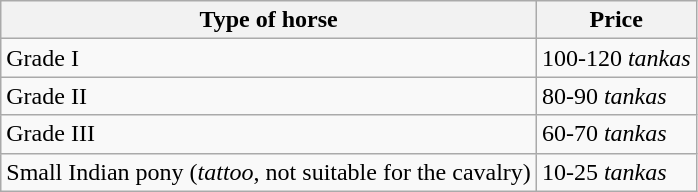<table class="wikitable sortable collapsible">
<tr>
<th>Type of horse</th>
<th>Price</th>
</tr>
<tr>
<td>Grade I</td>
<td>100-120 <em>tankas</em></td>
</tr>
<tr>
<td>Grade II</td>
<td>80-90 <em>tankas</em></td>
</tr>
<tr>
<td>Grade III</td>
<td>60-70 <em>tankas</em></td>
</tr>
<tr>
<td>Small Indian pony (<em>tattoo</em>, not suitable for the cavalry)</td>
<td>10-25 <em>tankas</em></td>
</tr>
</table>
